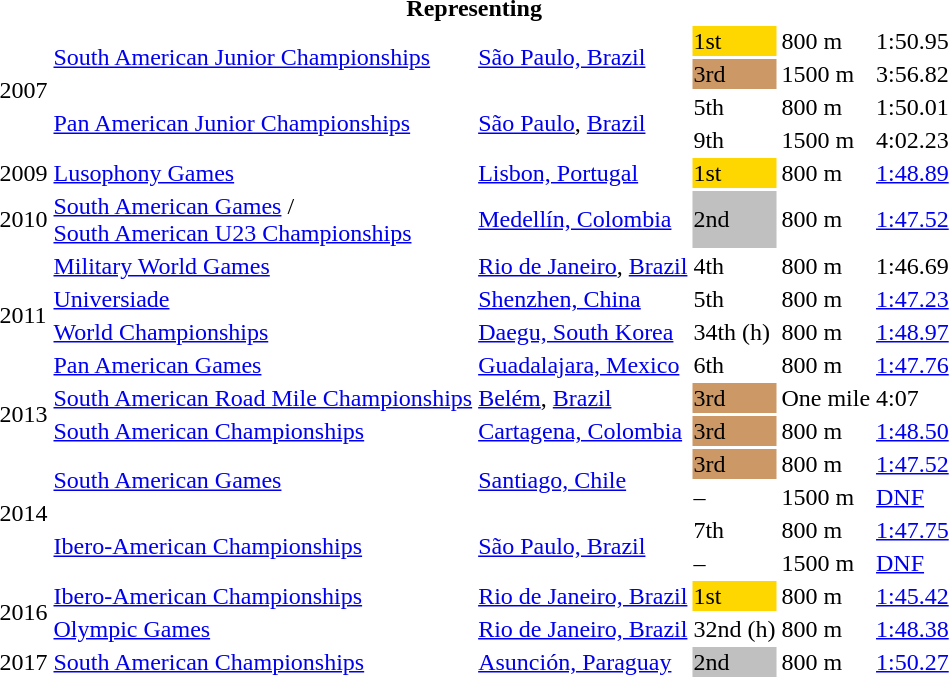<table>
<tr>
<th colspan="6">Representing </th>
</tr>
<tr>
<td rowspan=4>2007</td>
<td rowspan=2><a href='#'>South American Junior Championships</a></td>
<td rowspan=2><a href='#'>São Paulo, Brazil</a></td>
<td bgcolor=gold>1st</td>
<td>800 m</td>
<td>1:50.95</td>
</tr>
<tr>
<td bgcolor=cc9966>3rd</td>
<td>1500 m</td>
<td>3:56.82</td>
</tr>
<tr>
<td rowspan=2><a href='#'>Pan American Junior Championships</a></td>
<td rowspan=2><a href='#'>São Paulo</a>, <a href='#'>Brazil</a></td>
<td>5th</td>
<td>800 m</td>
<td>1:50.01</td>
</tr>
<tr>
<td>9th</td>
<td>1500 m</td>
<td>4:02.23</td>
</tr>
<tr>
<td>2009</td>
<td><a href='#'>Lusophony Games</a></td>
<td><a href='#'>Lisbon, Portugal</a></td>
<td bgcolor=gold>1st</td>
<td>800 m</td>
<td><a href='#'>1:48.89</a></td>
</tr>
<tr>
<td>2010</td>
<td><a href='#'>South American Games</a> / <br><a href='#'>South American U23 Championships</a></td>
<td><a href='#'>Medellín, Colombia</a></td>
<td bgcolor=silver>2nd</td>
<td>800 m</td>
<td><a href='#'>1:47.52</a></td>
</tr>
<tr>
<td rowspan=4>2011</td>
<td><a href='#'>Military World Games</a></td>
<td><a href='#'>Rio de Janeiro</a>, <a href='#'>Brazil</a></td>
<td>4th</td>
<td>800 m</td>
<td>1:46.69</td>
</tr>
<tr>
<td><a href='#'>Universiade</a></td>
<td><a href='#'>Shenzhen, China</a></td>
<td>5th</td>
<td>800 m</td>
<td><a href='#'>1:47.23</a></td>
</tr>
<tr>
<td><a href='#'>World Championships</a></td>
<td><a href='#'>Daegu, South Korea</a></td>
<td>34th (h)</td>
<td>800 m</td>
<td><a href='#'>1:48.97</a></td>
</tr>
<tr>
<td><a href='#'>Pan American Games</a></td>
<td><a href='#'>Guadalajara, Mexico</a></td>
<td>6th</td>
<td>800 m</td>
<td><a href='#'>1:47.76</a></td>
</tr>
<tr>
<td rowspan=2>2013</td>
<td><a href='#'>South American Road Mile Championships</a></td>
<td><a href='#'>Belém</a>, <a href='#'>Brazil</a></td>
<td bgcolor="cc9966">3rd</td>
<td>One mile</td>
<td>4:07</td>
</tr>
<tr>
<td><a href='#'>South American Championships</a></td>
<td><a href='#'>Cartagena, Colombia</a></td>
<td bgcolor=cc9966>3rd</td>
<td>800 m</td>
<td><a href='#'>1:48.50</a></td>
</tr>
<tr>
<td rowspan=4>2014</td>
<td rowspan=2><a href='#'>South American Games</a></td>
<td rowspan=2><a href='#'>Santiago, Chile</a></td>
<td bgcolor=cc9966>3rd</td>
<td>800 m</td>
<td><a href='#'>1:47.52</a></td>
</tr>
<tr>
<td>–</td>
<td>1500 m</td>
<td><a href='#'>DNF</a></td>
</tr>
<tr>
<td rowspan=2><a href='#'>Ibero-American Championships</a></td>
<td rowspan=2><a href='#'>São Paulo, Brazil</a></td>
<td>7th</td>
<td>800 m</td>
<td><a href='#'>1:47.75</a></td>
</tr>
<tr>
<td>–</td>
<td>1500 m</td>
<td><a href='#'>DNF</a></td>
</tr>
<tr>
<td rowspan=2>2016</td>
<td><a href='#'>Ibero-American Championships</a></td>
<td><a href='#'>Rio de Janeiro, Brazil</a></td>
<td bgcolor=gold>1st</td>
<td>800 m</td>
<td><a href='#'>1:45.42</a></td>
</tr>
<tr>
<td><a href='#'>Olympic Games</a></td>
<td><a href='#'>Rio de Janeiro, Brazil</a></td>
<td>32nd (h)</td>
<td>800 m</td>
<td><a href='#'>1:48.38</a></td>
</tr>
<tr>
<td>2017</td>
<td><a href='#'>South American Championships</a></td>
<td><a href='#'>Asunción, Paraguay</a></td>
<td bgcolor=silver>2nd</td>
<td>800 m</td>
<td><a href='#'>1:50.27</a></td>
</tr>
</table>
